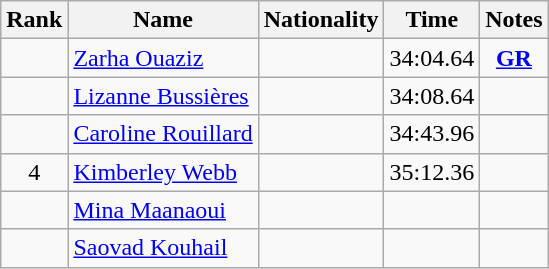<table class="wikitable sortable" style="text-align:center">
<tr>
<th>Rank</th>
<th>Name</th>
<th>Nationality</th>
<th>Time</th>
<th>Notes</th>
</tr>
<tr>
<td></td>
<td align=left><a href='#'>Zarha Ouaziz</a></td>
<td align=left></td>
<td>34:04.64</td>
<td><strong><a href='#'>GR</a></strong></td>
</tr>
<tr>
<td></td>
<td align=left><a href='#'>Lizanne Bussières</a></td>
<td align=left></td>
<td>34:08.64</td>
<td></td>
</tr>
<tr>
<td></td>
<td align=left><a href='#'>Caroline Rouillard</a></td>
<td align=left></td>
<td>34:43.96</td>
<td></td>
</tr>
<tr>
<td>4</td>
<td align=left><a href='#'>Kimberley Webb</a></td>
<td align=left></td>
<td>35:12.36</td>
<td></td>
</tr>
<tr>
<td></td>
<td align=left><a href='#'>Mina Maanaoui</a></td>
<td align=left></td>
<td></td>
<td></td>
</tr>
<tr>
<td></td>
<td align=left><a href='#'>Saovad Kouhail</a></td>
<td align=left></td>
<td></td>
<td></td>
</tr>
</table>
